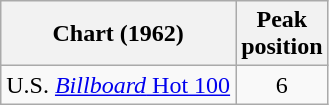<table class="wikitable sortable">
<tr>
<th>Chart (1962)</th>
<th>Peak<br>position</th>
</tr>
<tr>
<td>U.S. <a href='#'><em>Billboard</em> Hot 100</a></td>
<td align="center">6</td>
</tr>
</table>
